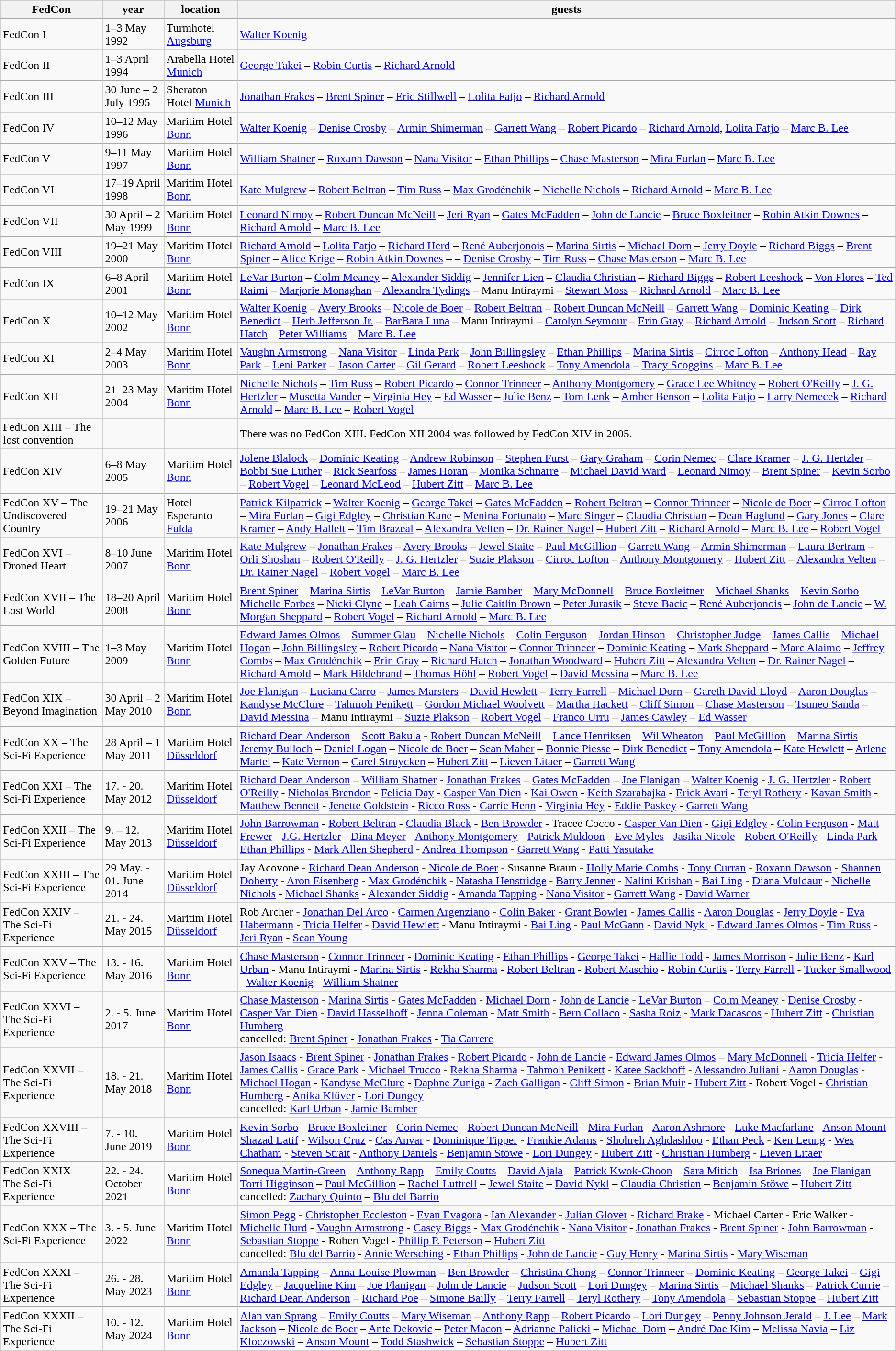<table class="sortable wikitable" border="1">
<tr>
<th>FedCon</th>
<th>year</th>
<th>location</th>
<th>guests</th>
</tr>
<tr>
<td>FedCon I</td>
<td>1–3 May 1992</td>
<td>Turmhotel <a href='#'>Augsburg</a></td>
<td><a href='#'>Walter Koenig</a></td>
</tr>
<tr>
<td>FedCon II</td>
<td>1–3 April 1994</td>
<td>Arabella Hotel <a href='#'>Munich</a></td>
<td><a href='#'>George Takei</a> – <a href='#'>Robin Curtis</a> – <a href='#'>Richard Arnold</a></td>
</tr>
<tr>
<td>FedCon III</td>
<td>30 June – 2 July 1995</td>
<td>Sheraton Hotel <a href='#'>Munich</a></td>
<td><a href='#'>Jonathan Frakes</a> – <a href='#'>Brent Spiner</a> – <a href='#'>Eric Stillwell</a> – <a href='#'>Lolita Fatjo</a> – <a href='#'>Richard Arnold</a></td>
</tr>
<tr>
<td>FedCon IV</td>
<td>10–12 May 1996</td>
<td>Maritim Hotel <a href='#'>Bonn</a></td>
<td><a href='#'>Walter Koenig</a> – <a href='#'>Denise Crosby</a> – <a href='#'>Armin Shimerman</a> – <a href='#'>Garrett Wang</a> – <a href='#'>Robert Picardo</a> – <a href='#'>Richard Arnold</a>, <a href='#'>Lolita Fatjo</a> – <a href='#'>Marc B. Lee</a></td>
</tr>
<tr>
<td>FedCon V</td>
<td>9–11 May 1997</td>
<td>Maritim Hotel <a href='#'>Bonn</a></td>
<td><a href='#'>William Shatner</a> – <a href='#'>Roxann Dawson</a> – <a href='#'>Nana Visitor</a> – <a href='#'>Ethan Phillips</a> – <a href='#'>Chase Masterson</a> – <a href='#'>Mira Furlan</a> – <a href='#'>Marc B. Lee</a></td>
</tr>
<tr>
<td>FedCon VI</td>
<td>17–19 April 1998</td>
<td>Maritim Hotel <a href='#'>Bonn</a></td>
<td><a href='#'>Kate Mulgrew</a> – <a href='#'>Robert Beltran</a> – <a href='#'>Tim Russ</a> – <a href='#'>Max Grodénchik</a> – <a href='#'>Nichelle Nichols</a> – <a href='#'>Richard Arnold</a> – <a href='#'>Marc B. Lee</a></td>
</tr>
<tr>
<td>FedCon VII</td>
<td>30 April – 2 May 1999</td>
<td>Maritim Hotel <a href='#'>Bonn</a></td>
<td><a href='#'>Leonard Nimoy</a> – <a href='#'>Robert Duncan McNeill</a> – <a href='#'>Jeri Ryan</a> – <a href='#'>Gates McFadden</a> – <a href='#'>John de Lancie</a> – <a href='#'>Bruce Boxleitner</a> – <a href='#'>Robin Atkin Downes</a> – <a href='#'>Richard Arnold</a> – <a href='#'>Marc B. Lee</a></td>
</tr>
<tr>
<td>FedCon VIII</td>
<td>19–21 May 2000</td>
<td>Maritim Hotel <a href='#'>Bonn</a></td>
<td><a href='#'>Richard Arnold</a> – <a href='#'>Lolita Fatjo</a> – <a href='#'>Richard Herd</a> – <a href='#'>René Auberjonois</a> – <a href='#'>Marina Sirtis</a> – <a href='#'>Michael Dorn</a> – <a href='#'>Jerry Doyle</a> – <a href='#'>Richard Biggs</a> – <a href='#'>Brent Spiner</a> – <a href='#'>Alice Krige</a> – <a href='#'>Robin Atkin Downes</a> –  – <a href='#'>Denise Crosby</a> – <a href='#'>Tim Russ</a> – <a href='#'>Chase Masterson</a> – <a href='#'>Marc B. Lee</a></td>
</tr>
<tr>
<td>FedCon IX</td>
<td>6–8 April 2001</td>
<td>Maritim Hotel <a href='#'>Bonn</a></td>
<td><a href='#'>LeVar Burton</a> – <a href='#'>Colm Meaney</a> – <a href='#'>Alexander Siddig</a> – <a href='#'>Jennifer Lien</a> – <a href='#'>Claudia Christian</a> – <a href='#'>Richard Biggs</a> – <a href='#'>Robert Leeshock</a> – <a href='#'>Von Flores</a> – <a href='#'>Ted Raimi</a> – <a href='#'>Marjorie Monaghan</a> – <a href='#'>Alexandra Tydings</a> – Manu Intiraymi – <a href='#'>Stewart Moss</a> – <a href='#'>Richard Arnold</a> – <a href='#'>Marc B. Lee</a></td>
</tr>
<tr>
<td>FedCon X</td>
<td>10–12 May 2002</td>
<td>Maritim Hotel <a href='#'>Bonn</a></td>
<td><a href='#'>Walter Koenig</a> – <a href='#'>Avery Brooks</a> – <a href='#'>Nicole de Boer</a> – <a href='#'>Robert Beltran</a> – <a href='#'>Robert Duncan McNeill</a> – <a href='#'>Garrett Wang</a> – <a href='#'>Dominic Keating</a> – <a href='#'>Dirk Benedict</a> – <a href='#'>Herb Jefferson Jr.</a> – <a href='#'>BarBara Luna</a> – Manu Intiraymi – <a href='#'>Carolyn Seymour</a> – <a href='#'>Erin Gray</a> – <a href='#'>Richard Arnold</a> – <a href='#'>Judson Scott</a> – <a href='#'>Richard Hatch</a> – <a href='#'>Peter Williams</a> – <a href='#'>Marc B. Lee</a></td>
</tr>
<tr>
<td>FedCon XI</td>
<td>2–4 May 2003</td>
<td>Maritim Hotel <a href='#'>Bonn</a></td>
<td><a href='#'>Vaughn Armstrong</a> – <a href='#'>Nana Visitor</a> – <a href='#'>Linda Park</a> – <a href='#'>John Billingsley</a> – <a href='#'>Ethan Phillips</a> – <a href='#'>Marina Sirtis</a> – <a href='#'>Cirroc Lofton</a> – <a href='#'>Anthony Head</a> – <a href='#'>Ray Park</a> – <a href='#'>Leni Parker</a> – <a href='#'>Jason Carter</a> – <a href='#'>Gil Gerard</a> – <a href='#'>Robert Leeshock</a> – <a href='#'>Tony Amendola</a> – <a href='#'>Tracy Scoggins</a> – <a href='#'>Marc B. Lee</a></td>
</tr>
<tr>
<td>FedCon XII</td>
<td>21–23 May 2004</td>
<td>Maritim Hotel <a href='#'>Bonn</a></td>
<td><a href='#'>Nichelle Nichols</a> – <a href='#'>Tim Russ</a> – <a href='#'>Robert Picardo</a> – <a href='#'>Connor Trinneer</a> – <a href='#'>Anthony Montgomery</a> – <a href='#'>Grace Lee Whitney</a> – <a href='#'>Robert O'Reilly</a> – <a href='#'>J. G. Hertzler</a> – <a href='#'>Musetta Vander</a> – <a href='#'>Virginia Hey</a> – <a href='#'>Ed Wasser</a> – <a href='#'>Julie Benz</a> – <a href='#'>Tom Lenk</a> – <a href='#'>Amber Benson</a> – <a href='#'>Lolita Fatjo</a> – <a href='#'>Larry Nemecek</a> – <a href='#'>Richard Arnold</a> – <a href='#'>Marc B. Lee</a> – <a href='#'>Robert Vogel</a></td>
</tr>
<tr>
<td>FedCon XIII – The lost convention</td>
<td></td>
<td></td>
<td>There was no FedCon XIII. FedCon XII 2004 was followed by FedCon XIV in 2005.</td>
</tr>
<tr>
<td>FedCon XIV</td>
<td>6–8 May 2005</td>
<td>Maritim Hotel <a href='#'>Bonn</a></td>
<td><a href='#'>Jolene Blalock</a> – <a href='#'>Dominic Keating</a> – <a href='#'>Andrew Robinson</a> – <a href='#'>Stephen Furst</a> – <a href='#'>Gary Graham</a> – <a href='#'>Corin Nemec</a> – <a href='#'>Clare Kramer</a> – <a href='#'>J. G. Hertzler</a> – <a href='#'>Bobbi Sue Luther</a> – <a href='#'>Rick Searfoss</a> – <a href='#'>James Horan</a> – <a href='#'>Monika Schnarre</a> – <a href='#'>Michael David Ward</a> – <a href='#'>Leonard Nimoy</a> – <a href='#'>Brent Spiner</a> – <a href='#'>Kevin Sorbo</a> – <a href='#'>Robert Vogel</a> – <a href='#'>Leonard McLeod</a> – <a href='#'>Hubert Zitt</a> – <a href='#'>Marc B. Lee</a></td>
</tr>
<tr>
<td>FedCon XV – The Undiscovered Country</td>
<td>19–21 May 2006</td>
<td>Hotel Esperanto <a href='#'>Fulda</a></td>
<td><a href='#'>Patrick Kilpatrick</a> – <a href='#'>Walter Koenig</a> – <a href='#'>George Takei</a> – <a href='#'>Gates McFadden</a> – <a href='#'>Robert Beltran</a> – <a href='#'>Connor Trinneer</a> – <a href='#'>Nicole de Boer</a> – <a href='#'>Cirroc Lofton</a> – <a href='#'>Mira Furlan</a> – <a href='#'>Gigi Edgley</a> – <a href='#'>Christian Kane</a> – <a href='#'>Menina Fortunato</a> – <a href='#'>Marc Singer</a> – <a href='#'>Claudia Christian</a> – <a href='#'>Dean Haglund</a> – <a href='#'>Gary Jones</a> – <a href='#'>Clare Kramer</a> – <a href='#'>Andy Hallett</a> – <a href='#'>Tim Brazeal</a> – <a href='#'>Alexandra Velten</a> – <a href='#'>Dr. Rainer Nagel</a> – <a href='#'>Hubert Zitt</a> – <a href='#'>Richard Arnold</a> – <a href='#'>Marc B. Lee</a> – <a href='#'>Robert Vogel</a></td>
</tr>
<tr>
<td>FedCon XVI – Droned Heart</td>
<td>8–10 June 2007</td>
<td>Maritim Hotel <a href='#'>Bonn</a></td>
<td><a href='#'>Kate Mulgrew</a> – <a href='#'>Jonathan Frakes</a> – <a href='#'>Avery Brooks</a> – <a href='#'>Jewel Staite</a> – <a href='#'>Paul McGillion</a> – <a href='#'>Garrett Wang</a> – <a href='#'>Armin Shimerman</a> – <a href='#'>Laura Bertram</a> – <a href='#'>Orli Shoshan</a> – <a href='#'>Robert O'Reilly</a> – <a href='#'>J. G. Hertzler</a> – <a href='#'>Suzie Plakson</a> – <a href='#'>Cirroc Lofton</a> – <a href='#'>Anthony Montgomery</a> – <a href='#'>Hubert Zitt</a> – <a href='#'>Alexandra Velten</a> – <a href='#'>Dr. Rainer Nagel</a> – <a href='#'>Robert Vogel</a> – <a href='#'>Marc B. Lee</a></td>
</tr>
<tr>
<td>FedCon XVII – The Lost World</td>
<td>18–20 April 2008</td>
<td>Maritim Hotel <a href='#'>Bonn</a></td>
<td><a href='#'>Brent Spiner</a> – <a href='#'>Marina Sirtis</a> – <a href='#'>LeVar Burton</a> – <a href='#'>Jamie Bamber</a> – <a href='#'>Mary McDonnell</a> – <a href='#'>Bruce Boxleitner</a> – <a href='#'>Michael Shanks</a> – <a href='#'>Kevin Sorbo</a> – <a href='#'>Michelle Forbes</a> – <a href='#'>Nicki Clyne</a> – <a href='#'>Leah Cairns</a> – <a href='#'>Julie Caitlin Brown</a> – <a href='#'>Peter Jurasik</a> – <a href='#'>Steve Bacic</a> – <a href='#'>René Auberjonois</a> – <a href='#'>John de Lancie</a> – <a href='#'>W. Morgan Sheppard</a> – <a href='#'>Robert Vogel</a> – <a href='#'>Richard Arnold</a> – <a href='#'>Marc B. Lee</a></td>
</tr>
<tr>
<td>FedCon XVIII – The Golden Future</td>
<td>1–3 May 2009</td>
<td>Maritim Hotel <a href='#'>Bonn</a></td>
<td><a href='#'>Edward James Olmos</a> – <a href='#'>Summer Glau</a> – <a href='#'>Nichelle Nichols</a> – <a href='#'>Colin Ferguson</a> – <a href='#'>Jordan Hinson</a> – <a href='#'>Christopher Judge</a> – <a href='#'>James Callis</a> – <a href='#'>Michael Hogan</a> – <a href='#'>John Billingsley</a> – <a href='#'>Robert Picardo</a> – <a href='#'>Nana Visitor</a> – <a href='#'>Connor Trinneer</a> – <a href='#'>Dominic Keating</a> – <a href='#'>Mark Sheppard</a> – <a href='#'>Marc Alaimo</a> – <a href='#'>Jeffrey Combs</a> – <a href='#'>Max Grodénchik</a> – <a href='#'>Erin Gray</a> – <a href='#'>Richard Hatch</a> – <a href='#'>Jonathan Woodward</a> – <a href='#'>Hubert Zitt</a> – <a href='#'>Alexandra Velten</a> – <a href='#'>Dr. Rainer Nagel</a> – <a href='#'>Richard Arnold</a> – <a href='#'>Mark Hildebrand</a> – <a href='#'>Thomas Höhl</a> – <a href='#'>Robert Vogel</a> – <a href='#'>David Messina</a> – <a href='#'>Marc B. Lee</a></td>
</tr>
<tr>
<td>FedCon XIX – Beyond Imagination</td>
<td>30 April – 2 May 2010</td>
<td>Maritim Hotel <a href='#'>Bonn</a></td>
<td><a href='#'>Joe Flanigan</a> – <a href='#'>Luciana Carro</a> – <a href='#'>James Marsters</a> – <a href='#'>David Hewlett</a> – <a href='#'>Terry Farrell</a> – <a href='#'>Michael Dorn</a> – <a href='#'>Gareth David-Lloyd</a> – <a href='#'>Aaron Douglas</a> – <a href='#'>Kandyse McClure</a> – <a href='#'>Tahmoh Penikett</a> – <a href='#'>Gordon Michael Woolvett</a> – <a href='#'>Martha Hackett</a> – <a href='#'>Cliff Simon</a> – <a href='#'>Chase Masterson</a> – <a href='#'>Tsuneo Sanda</a> – <a href='#'>David Messina</a> – Manu Intiraymi – <a href='#'>Suzie Plakson</a> – <a href='#'>Robert Vogel</a> – <a href='#'>Franco Urru</a> – <a href='#'>James Cawley</a> – <a href='#'>Ed Wasser</a></td>
</tr>
<tr>
<td>FedCon XX – The Sci-Fi Experience</td>
<td>28 April – 1 May 2011</td>
<td>Maritim Hotel <a href='#'>Düsseldorf</a></td>
<td><a href='#'>Richard Dean Anderson</a> – <a href='#'>Scott Bakula</a> - <a href='#'>Robert Duncan McNeill</a> – <a href='#'>Lance Henriksen</a> – <a href='#'>Wil Wheaton</a> – <a href='#'>Paul McGillion</a> – <a href='#'>Marina Sirtis</a> – <a href='#'>Jeremy Bulloch</a> – <a href='#'>Daniel Logan</a> – <a href='#'>Nicole de Boer</a> – <a href='#'>Sean Maher</a> – <a href='#'>Bonnie Piesse</a> – <a href='#'>Dirk Benedict</a> – <a href='#'>Tony Amendola</a> – <a href='#'>Kate Hewlett</a> – <a href='#'>Arlene Martel</a> – <a href='#'>Kate Vernon</a> – <a href='#'>Carel Struycken</a> – <a href='#'>Hubert Zitt</a> – <a href='#'>Lieven Litaer</a> – <a href='#'>Garrett Wang</a></td>
</tr>
<tr>
<td>FedCon XXI – The Sci-Fi Experience</td>
<td>17. - 20. May 2012</td>
<td>Maritim Hotel <a href='#'>Düsseldorf</a></td>
<td><a href='#'>Richard Dean Anderson</a> – <a href='#'>William Shatner</a> - <a href='#'>Jonathan Frakes</a> – <a href='#'>Gates McFadden</a> – <a href='#'>Joe Flanigan</a> – <a href='#'>Walter Koenig</a> - <a href='#'>J. G. Hertzler</a> - <a href='#'>Robert O'Reilly</a> - <a href='#'>Nicholas Brendon</a> - <a href='#'>Felicia Day</a> - <a href='#'>Casper Van Dien</a> - <a href='#'>Kai Owen</a> - <a href='#'>Keith Szarabajka</a> - <a href='#'>Erick Avari</a> - <a href='#'>Teryl Rothery</a> - <a href='#'>Kavan Smith</a> - <a href='#'>Matthew Bennett</a> - <a href='#'>Jenette Goldstein</a> - <a href='#'>Ricco Ross</a> - <a href='#'>Carrie Henn</a> - <a href='#'>Virginia Hey</a> - <a href='#'>Eddie Paskey</a> - <a href='#'>Garrett Wang</a></td>
</tr>
<tr>
<td>FedCon XXII – The Sci-Fi Experience</td>
<td>9. – 12. May 2013</td>
<td>Maritim Hotel <a href='#'>Düsseldorf</a></td>
<td><a href='#'>John Barrowman</a> - <a href='#'>Robert Beltran</a> - <a href='#'>Claudia Black</a> - <a href='#'>Ben Browder</a> - Tracee Cocco - <a href='#'>Casper Van Dien</a> - <a href='#'>Gigi Edgley</a> - <a href='#'>Colin Ferguson</a> - <a href='#'>Matt Frewer</a> - <a href='#'>J.G. Hertzler</a> - <a href='#'>Dina Meyer</a> - <a href='#'>Anthony Montgomery</a> - <a href='#'>Patrick Muldoon</a> - <a href='#'>Eve Myles</a> - <a href='#'>Jasika Nicole</a> - <a href='#'>Robert O'Reilly</a> - <a href='#'>Linda Park</a> - <a href='#'>Ethan Phillips</a> - <a href='#'>Mark Allen Shepherd</a> - <a href='#'>Andrea Thompson</a> - <a href='#'>Garrett Wang</a> - <a href='#'>Patti Yasutake</a></td>
</tr>
<tr>
<td>FedCon XXIII – The Sci-Fi Experience</td>
<td>29 May. - 01. June 2014</td>
<td>Maritim Hotel <a href='#'>Düsseldorf</a></td>
<td>Jay Acovone - <a href='#'>Richard Dean Anderson</a> - <a href='#'>Nicole de Boer</a> - Susanne Braun - <a href='#'>Holly Marie Combs</a> - <a href='#'>Tony Curran</a> - <a href='#'>Roxann Dawson</a> - <a href='#'>Shannen Doherty</a> - <a href='#'>Aron Eisenberg</a> - <a href='#'>Max Grodénchik</a> - <a href='#'>Natasha Henstridge</a> - <a href='#'>Barry Jenner</a> - <a href='#'>Nalini Krishan</a> - <a href='#'>Bai Ling</a> - <a href='#'>Diana Muldaur</a> - <a href='#'>Nichelle Nichols</a> - <a href='#'>Michael Shanks</a> - <a href='#'>Alexander Siddig</a> - <a href='#'>Amanda Tapping</a> - <a href='#'>Nana Visitor</a> - <a href='#'>Garrett Wang</a> - <a href='#'>David Warner</a></td>
</tr>
<tr>
<td>FedCon XXIV – The Sci-Fi Experience</td>
<td>21. - 24. May 2015</td>
<td>Maritim Hotel <a href='#'>Düsseldorf</a></td>
<td>Rob Archer - <a href='#'>Jonathan Del Arco</a> - <a href='#'>Carmen Argenziano</a> - <a href='#'>Colin Baker</a> - <a href='#'>Grant Bowler</a> - <a href='#'>James Callis</a> - <a href='#'>Aaron Douglas</a> - <a href='#'>Jerry Doyle</a> - <a href='#'>Eva Habermann</a> - <a href='#'>Tricia Helfer</a> - <a href='#'>David Hewlett</a> - Manu Intiraymi - <a href='#'>Bai Ling</a> - <a href='#'>Paul McGann</a> - <a href='#'>David Nykl</a> - <a href='#'>Edward James Olmos</a> - <a href='#'>Tim Russ</a> - <a href='#'>Jeri Ryan</a> - <a href='#'>Sean Young</a></td>
</tr>
<tr>
<td>FedCon XXV – The Sci-Fi Experience</td>
<td>13. - 16. May 2016</td>
<td>Maritim Hotel <a href='#'>Bonn</a></td>
<td><a href='#'>Chase Masterson</a> - <a href='#'>Connor Trinneer</a> - <a href='#'>Dominic Keating</a> - <a href='#'>Ethan Phillips</a> - <a href='#'>George Takei</a> - <a href='#'>Hallie Todd</a> - <a href='#'>James Morrison</a> - <a href='#'>Julie Benz</a> - <a href='#'>Karl Urban</a> - Manu Intiraymi - <a href='#'>Marina Sirtis</a> - <a href='#'>Rekha Sharma</a> - <a href='#'>Robert Beltran</a> - <a href='#'>Robert Maschio</a> - <a href='#'>Robin Curtis</a> - <a href='#'>Terry Farrell</a> - <a href='#'>Tucker Smallwood</a> - <a href='#'>Walter Koenig</a> - <a href='#'>William Shatner</a> -</td>
</tr>
<tr>
<td>FedCon XXVI – The Sci-Fi Experience</td>
<td>2. - 5. June 2017</td>
<td>Maritim Hotel <a href='#'>Bonn</a></td>
<td><a href='#'>Chase Masterson</a> - <a href='#'>Marina Sirtis</a> - <a href='#'>Gates McFadden</a> - <a href='#'>Michael Dorn</a> - <a href='#'>John de Lancie</a> - <a href='#'>LeVar Burton</a> – <a href='#'>Colm Meaney</a> - <a href='#'>Denise Crosby</a> - <a href='#'>Casper Van Dien</a> - <a href='#'>David Hasselhoff</a> - <a href='#'>Jenna Coleman</a> - <a href='#'>Matt Smith</a> - <a href='#'>Bern Collaco</a> - <a href='#'>Sasha Roiz</a> - <a href='#'>Mark Dacascos</a> - <a href='#'>Hubert Zitt</a> - <a href='#'>Christian Humberg</a><br>cancelled: <a href='#'>Brent Spiner</a> - <a href='#'>Jonathan Frakes</a> - <a href='#'>Tia Carrere</a></td>
</tr>
<tr>
<td>FedCon XXVII – The Sci-Fi Experience</td>
<td>18. - 21. May 2018</td>
<td>Maritim Hotel <a href='#'>Bonn</a></td>
<td><a href='#'>Jason Isaacs</a> - <a href='#'>Brent Spiner</a> - <a href='#'>Jonathan Frakes</a> - <a href='#'>Robert Picardo</a> - <a href='#'>John de Lancie</a> - <a href='#'>Edward James Olmos</a> – <a href='#'>Mary McDonnell</a> - <a href='#'>Tricia Helfer</a> - <a href='#'>James Callis</a> - <a href='#'>Grace Park</a> - <a href='#'>Michael Trucco</a> - <a href='#'>Rekha Sharma</a> - <a href='#'>Tahmoh Penikett</a> - <a href='#'>Katee Sackhoff</a> - <a href='#'>Alessandro Juliani</a> - <a href='#'>Aaron Douglas</a> - <a href='#'>Michael Hogan</a> - <a href='#'>Kandyse McClure</a> - <a href='#'>Daphne Zuniga</a> - <a href='#'>Zach Galligan</a> - <a href='#'>Cliff Simon</a> - <a href='#'>Brian Muir</a> - <a href='#'>Hubert Zitt</a> - Robert Vogel - <a href='#'>Christian Humberg</a> - <a href='#'>Anika Klüver</a> - <a href='#'>Lori Dungey</a><br>cancelled: <a href='#'>Karl Urban</a> - <a href='#'>Jamie Bamber</a></td>
</tr>
<tr>
<td>FedCon XXVIII – The Sci-Fi Experience</td>
<td>7. - 10. June 2019</td>
<td>Maritim Hotel <a href='#'>Bonn</a></td>
<td><a href='#'>Kevin Sorbo</a> - <a href='#'>Bruce Boxleitner</a> - <a href='#'>Corin Nemec</a> - <a href='#'>Robert Duncan McNeill</a> - <a href='#'>Mira Furlan</a> - <a href='#'>Aaron Ashmore</a> - <a href='#'>Luke Macfarlane</a> - <a href='#'>Anson Mount</a> - <a href='#'>Shazad Latif</a> - <a href='#'>Wilson Cruz</a> - <a href='#'>Cas Anvar</a> - <a href='#'>Dominique Tipper</a> - <a href='#'>Frankie Adams</a> - <a href='#'>Shohreh Aghdashloo</a> - <a href='#'>Ethan Peck</a> - <a href='#'>Ken Leung</a> - <a href='#'>Wes Chatham</a> - <a href='#'>Steven Strait</a> - <a href='#'>Anthony Daniels</a> - <a href='#'>Benjamin Stöwe</a> - <a href='#'>Lori Dungey</a> - <a href='#'>Hubert Zitt</a> - <a href='#'>Christian Humberg</a> - <a href='#'>Lieven Litaer</a></td>
</tr>
<tr>
<td>FedCon XXIX – The Sci-Fi Experience</td>
<td>22. - 24. October 2021</td>
<td>Maritim Hotel <a href='#'>Bonn</a></td>
<td><a href='#'>Sonequa Martin-Green</a> – <a href='#'>Anthony Rapp</a> – <a href='#'>Emily Coutts</a> – <a href='#'>David Ajala</a> – <a href='#'>Patrick Kwok-Choon</a> – <a href='#'>Sara Mitich</a> – <a href='#'>Isa Briones</a> – <a href='#'>Joe Flanigan</a> – <a href='#'>Torri Higginson</a> – <a href='#'>Paul McGillion</a> – <a href='#'>Rachel Luttrell</a> – <a href='#'>Jewel Staite</a> – <a href='#'>David Nykl</a> – <a href='#'>Claudia Christian</a> – <a href='#'>Benjamin Stöwe</a> – <a href='#'>Hubert Zitt</a><br>cancelled: <a href='#'>Zachary Quinto</a> – <a href='#'>Blu del Barrio</a></td>
</tr>
<tr>
<td>FedCon XXX – The Sci-Fi Experience</td>
<td>3. - 5. June 2022</td>
<td>Maritim Hotel <a href='#'>Bonn</a></td>
<td><a href='#'>Simon Pegg</a> - <a href='#'>Christopher Eccleston</a> - <a href='#'>Evan Evagora</a> - <a href='#'>Ian Alexander</a> - <a href='#'>Julian Glover</a> - <a href='#'>Richard Brake</a> - Michael Carter - Eric Walker - <a href='#'>Michelle Hurd</a> - <a href='#'>Vaughn Armstrong</a> - <a href='#'>Casey Biggs</a> - <a href='#'>Max Grodénchik</a> - <a href='#'>Nana Visitor</a> - <a href='#'>Jonathan Frakes</a> - <a href='#'>Brent Spiner</a> - <a href='#'>John Barrowman</a> - <a href='#'>Sebastian Stoppe</a> - Robert Vogel - <a href='#'>Phillip P. Peterson</a> – <a href='#'>Hubert Zitt</a><br>cancelled: <a href='#'>Blu del Barrio</a> - <a href='#'>Annie Wersching</a> - <a href='#'>Ethan Phillips</a> - <a href='#'>John de Lancie</a> - <a href='#'>Guy Henry</a> - <a href='#'>Marina Sirtis</a> - <a href='#'>Mary Wiseman</a></td>
</tr>
<tr>
<td>FedCon XXXI – The Sci-Fi Experience</td>
<td>26. - 28. May 2023</td>
<td>Maritim Hotel <a href='#'>Bonn</a></td>
<td><a href='#'>Amanda Tapping</a> – <a href='#'>Anna-Louise Plowman</a> – <a href='#'>Ben Browder</a> – <a href='#'>Christina Chong</a> – <a href='#'>Connor Trinneer</a> – <a href='#'>Dominic Keating</a> – <a href='#'>George Takei</a> – <a href='#'>Gigi Edgley</a> – <a href='#'>Jacqueline Kim</a> – <a href='#'>Joe Flanigan</a> – <a href='#'>John de Lancie</a> – <a href='#'>Judson Scott</a> –  <a href='#'>Lori Dungey</a> – <a href='#'>Marina Sirtis</a> – <a href='#'>Michael Shanks</a> – <a href='#'>Patrick Currie</a> –  <a href='#'>Richard Dean Anderson</a> – <a href='#'>Richard Poe</a> – <a href='#'>Simone Bailly</a> – <a href='#'>Terry Farrell</a> – <a href='#'>Teryl Rothery</a> – <a href='#'>Tony Amendola</a> – <a href='#'>Sebastian Stoppe</a> – <a href='#'>Hubert Zitt</a></td>
</tr>
<tr>
<td>FedCon XXXII – The Sci-Fi Experience</td>
<td>10. - 12. May 2024</td>
<td>Maritim Hotel <a href='#'>Bonn</a></td>
<td><a href='#'>Alan van Sprang</a> – <a href='#'>Emily Coutts</a> – <a href='#'>Mary Wiseman</a> – <a href='#'>Anthony Rapp</a> – <a href='#'>Robert Picardo</a> – <a href='#'>Lori Dungey</a> – <a href='#'>Penny Johnson Jerald</a> – <a href='#'>J. Lee</a> – <a href='#'>Mark Jackson</a> – <a href='#'>Nicole de Boer</a> – <a href='#'>Ante Dekovic</a> – <a href='#'>Peter Macon</a> – <a href='#'>Adrianne Palicki</a> – <a href='#'>Michael Dorn</a> – <a href='#'>André Dae Kim</a> – <a href='#'>Melissa Navia</a> – <a href='#'>Liz Kloczowski</a> – <a href='#'>Anson Mount</a> – <a href='#'>Todd Stashwick</a> – <a href='#'>Sebastian Stoppe</a> – <a href='#'>Hubert Zitt</a></td>
</tr>
</table>
